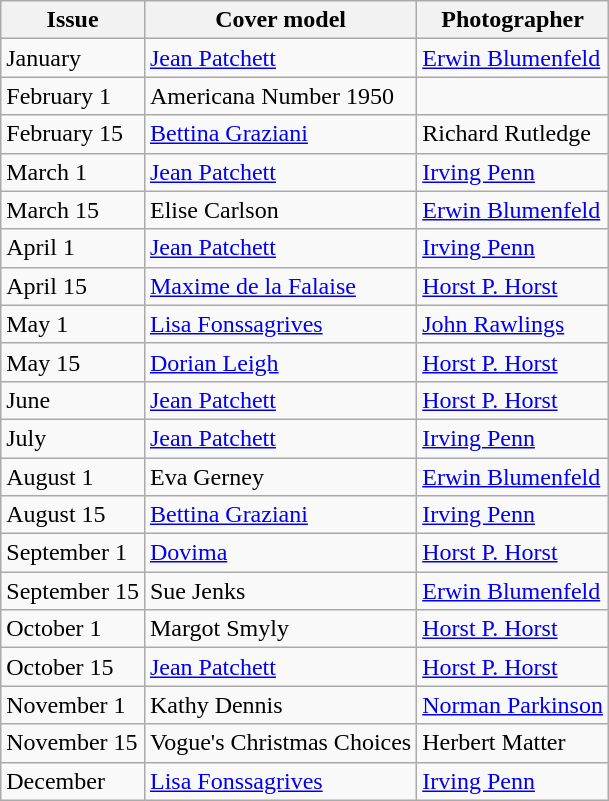<table class="sortable wikitable">
<tr>
<th>Issue</th>
<th>Cover model</th>
<th>Photographer</th>
</tr>
<tr>
<td>January</td>
<td><a href='#'>Jean Patchett</a></td>
<td><a href='#'>Erwin Blumenfeld</a></td>
</tr>
<tr>
<td>February 1</td>
<td>Americana Number 1950</td>
<td></td>
</tr>
<tr>
<td>February 15</td>
<td><a href='#'>Bettina Graziani</a></td>
<td>Richard Rutledge</td>
</tr>
<tr>
<td>March 1</td>
<td><a href='#'>Jean Patchett</a></td>
<td><a href='#'>Irving Penn</a></td>
</tr>
<tr>
<td>March 15</td>
<td>Elise Carlson</td>
<td><a href='#'>Erwin Blumenfeld</a></td>
</tr>
<tr>
<td>April 1</td>
<td><a href='#'>Jean Patchett</a></td>
<td><a href='#'>Irving Penn</a></td>
</tr>
<tr>
<td>April 15</td>
<td><a href='#'>Maxime de la Falaise</a></td>
<td><a href='#'>Horst P. Horst</a></td>
</tr>
<tr>
<td>May 1</td>
<td><a href='#'>Lisa Fonssagrives</a></td>
<td><a href='#'>John Rawlings</a></td>
</tr>
<tr>
<td>May 15</td>
<td><a href='#'>Dorian Leigh</a></td>
<td><a href='#'>Horst P. Horst</a></td>
</tr>
<tr>
<td>June</td>
<td><a href='#'>Jean Patchett</a></td>
<td><a href='#'>Horst P. Horst</a></td>
</tr>
<tr>
<td>July</td>
<td><a href='#'>Jean Patchett</a></td>
<td><a href='#'>Irving Penn</a></td>
</tr>
<tr>
<td>August 1</td>
<td>Eva Gerney</td>
<td><a href='#'>Erwin Blumenfeld</a></td>
</tr>
<tr>
<td>August 15</td>
<td><a href='#'>Bettina Graziani</a></td>
<td><a href='#'>Irving Penn</a></td>
</tr>
<tr>
<td>September 1</td>
<td><a href='#'>Dovima</a></td>
<td><a href='#'>Horst P. Horst</a></td>
</tr>
<tr>
<td>September 15</td>
<td>Sue Jenks</td>
<td><a href='#'>Erwin Blumenfeld</a></td>
</tr>
<tr>
<td>October 1</td>
<td>Margot Smyly</td>
<td><a href='#'>Horst P. Horst</a></td>
</tr>
<tr>
<td>October 15</td>
<td><a href='#'>Jean Patchett</a></td>
<td><a href='#'>Horst P. Horst</a></td>
</tr>
<tr>
<td>November 1</td>
<td>Kathy Dennis</td>
<td><a href='#'>Norman Parkinson</a></td>
</tr>
<tr>
<td>November 15</td>
<td>Vogue's Christmas Choices</td>
<td>Herbert Matter</td>
</tr>
<tr>
<td>December</td>
<td><a href='#'>Lisa Fonssagrives</a></td>
<td><a href='#'>Irving Penn</a></td>
</tr>
</table>
